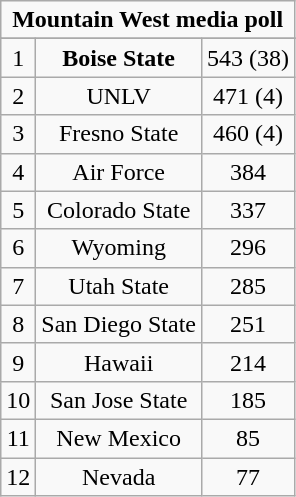<table class="wikitable" style="display: inline-table;">
<tr>
<td align="center" Colspan="3"><strong>Mountain West media poll</strong></td>
</tr>
<tr align="center">
</tr>
<tr align="center">
<td>1</td>
<td><strong>Boise State</strong></td>
<td>543 (38)</td>
</tr>
<tr align="center">
<td>2</td>
<td>UNLV</td>
<td>471 (4)</td>
</tr>
<tr align="center">
<td>3</td>
<td>Fresno State</td>
<td>460 (4)</td>
</tr>
<tr align="center">
<td>4</td>
<td>Air Force</td>
<td>384</td>
</tr>
<tr align="center">
<td>5</td>
<td>Colorado State</td>
<td>337</td>
</tr>
<tr align="center">
<td>6</td>
<td>Wyoming</td>
<td>296</td>
</tr>
<tr align="center">
<td>7</td>
<td>Utah State</td>
<td>285</td>
</tr>
<tr align="center">
<td>8</td>
<td>San Diego State</td>
<td>251</td>
</tr>
<tr align="center">
<td>9</td>
<td>Hawaii</td>
<td>214</td>
</tr>
<tr align="center">
<td>10</td>
<td>San Jose State</td>
<td>185</td>
</tr>
<tr align="center">
<td>11</td>
<td>New Mexico</td>
<td>85</td>
</tr>
<tr align="center">
<td>12</td>
<td>Nevada</td>
<td>77</td>
</tr>
</table>
